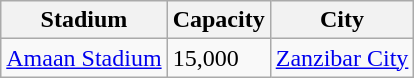<table class="wikitable sortable">
<tr>
<th>Stadium</th>
<th>Capacity</th>
<th>City</th>
</tr>
<tr>
<td><a href='#'>Amaan Stadium</a></td>
<td>15,000</td>
<td><a href='#'>Zanzibar City</a></td>
</tr>
</table>
